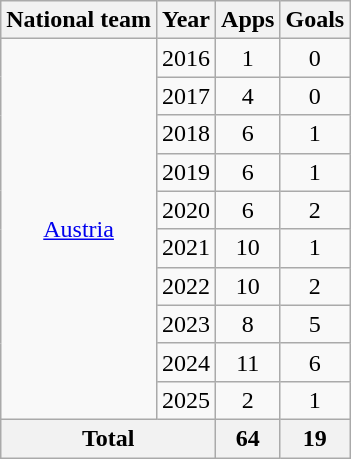<table class="wikitable" style="text-align:center">
<tr>
<th>National team</th>
<th>Year</th>
<th>Apps</th>
<th>Goals</th>
</tr>
<tr>
<td rowspan="10"><a href='#'>Austria</a></td>
<td>2016</td>
<td>1</td>
<td>0</td>
</tr>
<tr>
<td>2017</td>
<td>4</td>
<td>0</td>
</tr>
<tr>
<td>2018</td>
<td>6</td>
<td>1</td>
</tr>
<tr>
<td>2019</td>
<td>6</td>
<td>1</td>
</tr>
<tr>
<td>2020</td>
<td>6</td>
<td>2</td>
</tr>
<tr>
<td>2021</td>
<td>10</td>
<td>1</td>
</tr>
<tr>
<td>2022</td>
<td>10</td>
<td>2</td>
</tr>
<tr>
<td>2023</td>
<td>8</td>
<td>5</td>
</tr>
<tr>
<td>2024</td>
<td>11</td>
<td>6</td>
</tr>
<tr>
<td>2025</td>
<td>2</td>
<td>1</td>
</tr>
<tr>
<th colspan="2">Total</th>
<th>64</th>
<th>19</th>
</tr>
</table>
